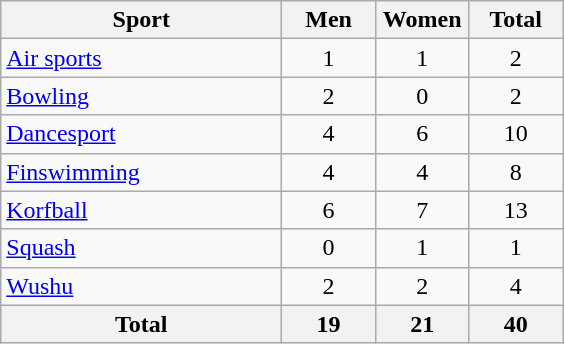<table class="wikitable sortable" style="text-align:center;">
<tr>
<th width=180>Sport</th>
<th width=55>Men</th>
<th width=55>Women</th>
<th width=55>Total</th>
</tr>
<tr>
<td align=left><a href='#'>Air sports</a></td>
<td>1</td>
<td>1</td>
<td>2</td>
</tr>
<tr>
<td align=left><a href='#'>Bowling</a></td>
<td>2</td>
<td>0</td>
<td>2</td>
</tr>
<tr>
<td align=left><a href='#'>Dancesport</a></td>
<td>4</td>
<td>6</td>
<td>10</td>
</tr>
<tr>
<td align=left><a href='#'>Finswimming</a></td>
<td>4</td>
<td>4</td>
<td>8</td>
</tr>
<tr>
<td align=left><a href='#'>Korfball</a></td>
<td>6</td>
<td>7</td>
<td>13</td>
</tr>
<tr>
<td align=left><a href='#'>Squash</a></td>
<td>0</td>
<td>1</td>
<td>1</td>
</tr>
<tr>
<td align=left><a href='#'>Wushu</a></td>
<td>2</td>
<td>2</td>
<td>4</td>
</tr>
<tr>
<th>Total</th>
<th>19</th>
<th>21</th>
<th>40</th>
</tr>
</table>
